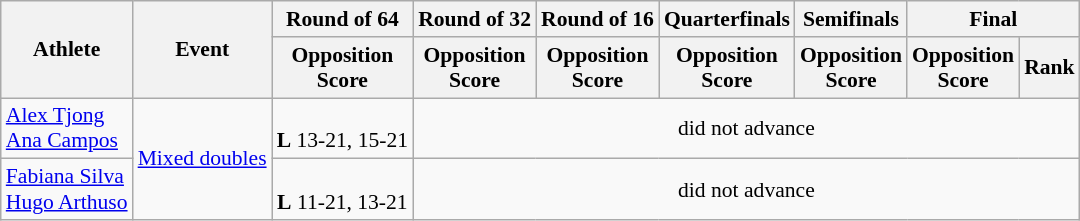<table class="wikitable" border="1" style="font-size:90%">
<tr>
<th rowspan=2>Athlete</th>
<th rowspan=2>Event</th>
<th>Round of 64</th>
<th>Round of 32</th>
<th>Round of 16</th>
<th>Quarterfinals</th>
<th>Semifinals</th>
<th colspan=2>Final</th>
</tr>
<tr>
<th>Opposition<br>Score</th>
<th>Opposition<br>Score</th>
<th>Opposition<br>Score</th>
<th>Opposition<br>Score</th>
<th>Opposition<br>Score</th>
<th>Opposition<br>Score</th>
<th>Rank</th>
</tr>
<tr>
<td><a href='#'>Alex Tjong</a><br><a href='#'>Ana Campos</a></td>
<td rowspan="2"><a href='#'>Mixed doubles</a></td>
<td align=center><br><strong>L</strong> 13-21, 15-21</td>
<td align=center colspan="6">did not advance</td>
</tr>
<tr>
<td><a href='#'>Fabiana Silva</a><br><a href='#'>Hugo Arthuso</a></td>
<td align=center><br><strong>L</strong> 11-21, 13-21</td>
<td align=center colspan="6">did not advance</td>
</tr>
</table>
